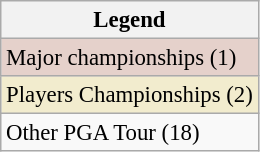<table class="wikitable" style="font-size:95%;">
<tr>
<th>Legend</th>
</tr>
<tr style="background:#e5d1cb;">
<td>Major championships (1)</td>
</tr>
<tr style="background:#f2ecce;">
<td>Players Championships (2)</td>
</tr>
<tr>
<td>Other PGA Tour (18)</td>
</tr>
</table>
